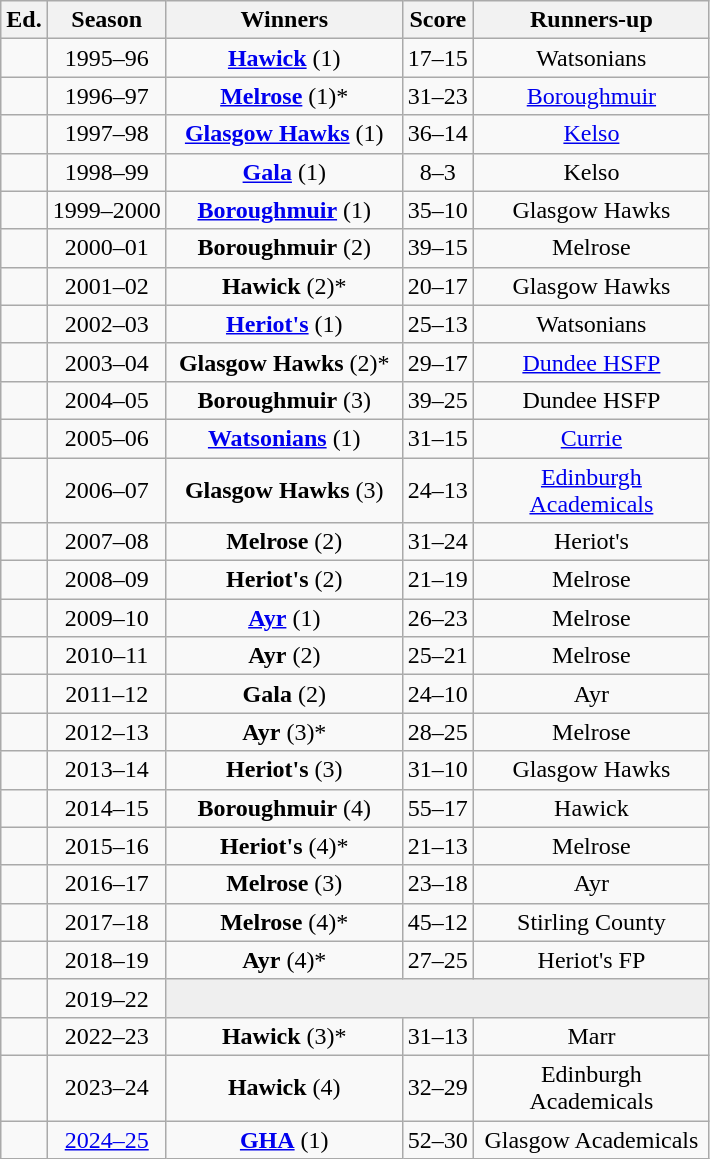<table class="wikitable sortable" style="font-size: ; width: px; text-align: center;">
<tr>
<th>Ed.</th>
<th width=>Season</th>
<th width= 150px>Winners</th>
<th width=>Score</th>
<th width= 150px>Runners-up</th>
</tr>
<tr>
<td></td>
<td>1995–96</td>
<td><strong><a href='#'>Hawick</a></strong> (1)</td>
<td>17–15</td>
<td>Watsonians</td>
</tr>
<tr>
<td></td>
<td>1996–97</td>
<td><strong><a href='#'>Melrose</a></strong> (1)*</td>
<td>31–23</td>
<td><a href='#'>Boroughmuir</a></td>
</tr>
<tr>
<td></td>
<td>1997–98</td>
<td><strong><a href='#'>Glasgow Hawks</a></strong> (1)</td>
<td>36–14</td>
<td><a href='#'>Kelso</a></td>
</tr>
<tr>
<td></td>
<td>1998–99</td>
<td><strong><a href='#'>Gala</a></strong> (1)</td>
<td>8–3</td>
<td>Kelso</td>
</tr>
<tr>
<td></td>
<td>1999–2000</td>
<td><strong><a href='#'>Boroughmuir</a></strong> (1)</td>
<td>35–10</td>
<td>Glasgow Hawks</td>
</tr>
<tr>
<td></td>
<td>2000–01</td>
<td><strong>Boroughmuir</strong> (2)</td>
<td>39–15</td>
<td>Melrose</td>
</tr>
<tr>
<td></td>
<td>2001–02</td>
<td><strong>Hawick</strong> (2)*</td>
<td>20–17 </td>
<td>Glasgow Hawks</td>
</tr>
<tr>
<td></td>
<td>2002–03</td>
<td><strong><a href='#'>Heriot's</a></strong> (1)</td>
<td>25–13</td>
<td>Watsonians</td>
</tr>
<tr>
<td></td>
<td>2003–04</td>
<td><strong>Glasgow Hawks</strong> (2)*</td>
<td>29–17</td>
<td><a href='#'>Dundee HSFP</a></td>
</tr>
<tr>
<td></td>
<td>2004–05</td>
<td><strong>Boroughmuir</strong> (3)</td>
<td>39–25</td>
<td>Dundee HSFP</td>
</tr>
<tr>
<td></td>
<td>2005–06</td>
<td><strong><a href='#'>Watsonians</a></strong> (1)</td>
<td>31–15</td>
<td><a href='#'>Currie</a></td>
</tr>
<tr>
<td></td>
<td>2006–07</td>
<td><strong>Glasgow Hawks</strong> (3)</td>
<td>24–13</td>
<td><a href='#'>Edinburgh Academicals</a></td>
</tr>
<tr>
<td></td>
<td>2007–08</td>
<td><strong>Melrose</strong> (2)</td>
<td>31–24</td>
<td>Heriot's</td>
</tr>
<tr>
<td></td>
<td>2008–09</td>
<td><strong>Heriot's</strong> (2)</td>
<td>21–19</td>
<td>Melrose</td>
</tr>
<tr>
<td></td>
<td>2009–10</td>
<td><strong><a href='#'>Ayr</a></strong> (1)</td>
<td>26–23</td>
<td>Melrose</td>
</tr>
<tr>
<td></td>
<td>2010–11</td>
<td><strong>Ayr</strong> (2)</td>
<td>25–21</td>
<td>Melrose</td>
</tr>
<tr>
<td></td>
<td>2011–12</td>
<td><strong>Gala</strong> (2)</td>
<td>24–10</td>
<td>Ayr</td>
</tr>
<tr>
<td></td>
<td>2012–13</td>
<td><strong>Ayr</strong> (3)*</td>
<td>28–25 </td>
<td>Melrose</td>
</tr>
<tr>
<td></td>
<td>2013–14</td>
<td><strong>Heriot's</strong> (3)</td>
<td>31–10</td>
<td>Glasgow Hawks</td>
</tr>
<tr>
<td></td>
<td>2014–15</td>
<td><strong>Boroughmuir</strong> (4)</td>
<td>55–17</td>
<td>Hawick</td>
</tr>
<tr>
<td></td>
<td>2015–16</td>
<td><strong>Heriot's</strong> (4)*</td>
<td>21–13</td>
<td>Melrose</td>
</tr>
<tr>
<td></td>
<td>2016–17</td>
<td><strong>Melrose</strong> (3)</td>
<td>23–18</td>
<td>Ayr</td>
</tr>
<tr>
<td></td>
<td>2017–18</td>
<td><strong>Melrose</strong> (4)*</td>
<td>45–12</td>
<td>Stirling County</td>
</tr>
<tr>
<td></td>
<td>2018–19</td>
<td><strong>Ayr</strong> (4)*</td>
<td>27–25</td>
<td>Heriot's FP</td>
</tr>
<tr>
<td></td>
<td>2019–22</td>
<td colspan=3 style= background:#efefef></td>
</tr>
<tr>
<td></td>
<td>2022–23</td>
<td><strong>Hawick</strong> (3)*</td>
<td>31–13</td>
<td>Marr</td>
</tr>
<tr>
<td></td>
<td>2023–24</td>
<td><strong>Hawick</strong> (4)</td>
<td>32–29</td>
<td>Edinburgh Academicals</td>
</tr>
<tr>
<td></td>
<td><a href='#'>2024–25</a></td>
<td><strong><a href='#'>GHA</a></strong> (1)</td>
<td>52–30</td>
<td>Glasgow Academicals</td>
</tr>
</table>
